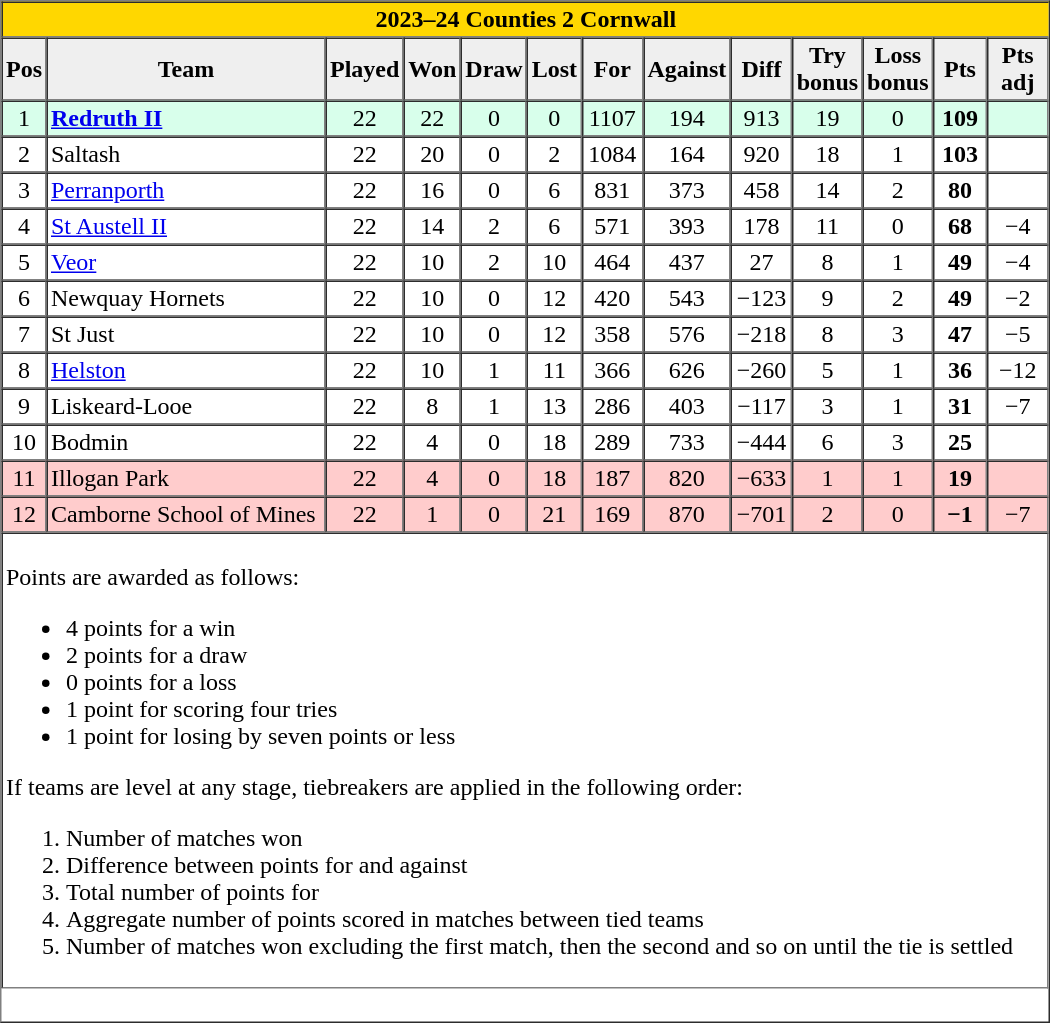<table border="1" cellpadding="2" cellspacing="0">
<tr bgcolor="gold">
<th colspan=13 style="border-right:0px;";>2023–24 Counties 2 Cornwall </th>
</tr>
<tr bgcolor="#efefef">
<th width="20">Pos</th>
<th width="180">Team</th>
<th width="25">Played</th>
<th width="25">Won</th>
<th width="25">Draw</th>
<th width="25">Lost</th>
<th width="35">For</th>
<th width="35">Against</th>
<th width="35">Diff</th>
<th width="35">Try bonus</th>
<th width="35">Loss bonus</th>
<th width="30">Pts</th>
<th width="35">Pts adj</th>
</tr>
<tr bgcolor=#d8ffeb align=center>
<td>1</td>
<td align=left><strong><a href='#'>Redruth II</a></strong></td>
<td>22</td>
<td>22</td>
<td>0</td>
<td>0</td>
<td>1107</td>
<td>194</td>
<td>913</td>
<td>19</td>
<td>0</td>
<td><strong>109</strong></td>
<td></td>
</tr>
<tr align=center>
<td>2</td>
<td align=left>Saltash</td>
<td>22</td>
<td>20</td>
<td>0</td>
<td>2</td>
<td>1084</td>
<td>164</td>
<td>920</td>
<td>18</td>
<td>1</td>
<td><strong>103</strong></td>
<td></td>
</tr>
<tr align=center>
<td>3</td>
<td align=left><a href='#'>Perranporth</a></td>
<td>22</td>
<td>16</td>
<td>0</td>
<td>6</td>
<td>831</td>
<td>373</td>
<td>458</td>
<td>14</td>
<td>2</td>
<td><strong>80</strong></td>
<td></td>
</tr>
<tr align=center>
<td>4</td>
<td align=left><a href='#'>St Austell II</a></td>
<td>22</td>
<td>14</td>
<td>2</td>
<td>6</td>
<td>571</td>
<td>393</td>
<td>178</td>
<td>11</td>
<td>0</td>
<td><strong>68</strong></td>
<td>−4</td>
</tr>
<tr align=center>
<td>5</td>
<td align=left><a href='#'>Veor</a></td>
<td>22</td>
<td>10</td>
<td>2</td>
<td>10</td>
<td>464</td>
<td>437</td>
<td>27</td>
<td>8</td>
<td>1</td>
<td><strong>49</strong></td>
<td>−4</td>
</tr>
<tr align=center>
<td>6</td>
<td align=left>Newquay Hornets</td>
<td>22</td>
<td>10</td>
<td>0</td>
<td>12</td>
<td>420</td>
<td>543</td>
<td>−123</td>
<td>9</td>
<td>2</td>
<td><strong>49</strong></td>
<td>−2</td>
</tr>
<tr align=center>
<td>7</td>
<td align=left>St Just</td>
<td>22</td>
<td>10</td>
<td>0</td>
<td>12</td>
<td>358</td>
<td>576</td>
<td>−218</td>
<td>8</td>
<td>3</td>
<td><strong>47</strong></td>
<td>−5</td>
</tr>
<tr align=center>
<td>8</td>
<td align=left><a href='#'>Helston</a></td>
<td>22</td>
<td>10</td>
<td>1</td>
<td>11</td>
<td>366</td>
<td>626</td>
<td>−260</td>
<td>5</td>
<td>1</td>
<td><strong>36</strong></td>
<td>−12</td>
</tr>
<tr align=center>
<td>9</td>
<td align=left>Liskeard-Looe</td>
<td>22</td>
<td>8</td>
<td>1</td>
<td>13</td>
<td>286</td>
<td>403</td>
<td>−117</td>
<td>3</td>
<td>1</td>
<td><strong>31</strong></td>
<td>−7</td>
</tr>
<tr align=center>
<td>10</td>
<td align=left>Bodmin</td>
<td>22</td>
<td>4</td>
<td>0</td>
<td>18</td>
<td>289</td>
<td>733</td>
<td>−444</td>
<td>6</td>
<td>3</td>
<td><strong>25</strong></td>
<td></td>
</tr>
<tr bgcolor=#ffcccc align=center>
<td>11</td>
<td align=left>Illogan Park</td>
<td>22</td>
<td>4</td>
<td>0</td>
<td>18</td>
<td>187</td>
<td>820</td>
<td>−633</td>
<td>1</td>
<td>1</td>
<td><strong>19</strong></td>
<td></td>
</tr>
<tr bgcolor=#ffcccc align=center>
<td>12</td>
<td align=left>Camborne School of Mines</td>
<td>22</td>
<td>1</td>
<td>0</td>
<td>21</td>
<td>169</td>
<td>870</td>
<td>−701</td>
<td>2</td>
<td>0</td>
<td><strong>−1</strong></td>
<td>−7</td>
</tr>
<tr align=center>
</tr>
<tr bgcolor=#ffffff>
<td colspan="13"><br>Points are awarded as follows:<ul><li>4 points for a win</li><li>2 points for a draw</li><li>0 points for a loss</li><li>1 point for scoring four tries</li><li>1 point for losing by seven points or less</li></ul>If teams are level at any stage, tiebreakers are applied in the following order:<ol><li>Number of matches won</li><li>Difference between points for and against</li><li>Total number of points for</li><li>Aggregate number of points scored in matches between tied teams</li><li>Number of matches won excluding the first match, then the second and so on until the tie is settled</li></ol></td>
</tr>
<tr |align=left|>
<td colspan="15" style="border:0px"><br></td>
</tr>
</table>
